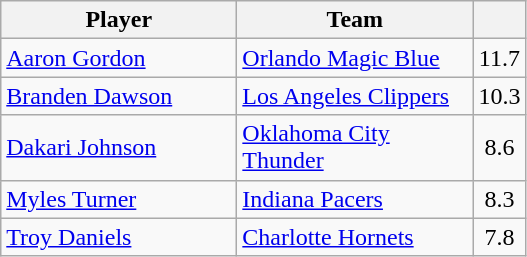<table class="wikitable" style="text-align:left">
<tr>
<th width="150px">Player</th>
<th width="150px">Team</th>
<th width="25px"></th>
</tr>
<tr>
<td><a href='#'>Aaron Gordon</a></td>
<td><a href='#'>Orlando Magic Blue</a></td>
<td align="center">11.7</td>
</tr>
<tr>
<td><a href='#'>Branden Dawson</a></td>
<td><a href='#'>Los Angeles Clippers</a></td>
<td align="center">10.3</td>
</tr>
<tr>
<td><a href='#'>Dakari Johnson</a></td>
<td><a href='#'>Oklahoma City Thunder</a></td>
<td align="center">8.6</td>
</tr>
<tr>
<td><a href='#'>Myles Turner</a></td>
<td><a href='#'>Indiana Pacers</a></td>
<td align="center">8.3</td>
</tr>
<tr>
<td><a href='#'>Troy Daniels</a></td>
<td><a href='#'>Charlotte Hornets</a></td>
<td align="center">7.8</td>
</tr>
</table>
